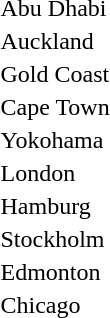<table>
<tr>
<td>Abu Dhabi</td>
<td></td>
<td></td>
<td></td>
</tr>
<tr>
<td>Auckland</td>
<td></td>
<td></td>
<td></td>
</tr>
<tr>
<td>Gold Coast</td>
<td></td>
<td></td>
<td></td>
</tr>
<tr>
<td>Cape Town</td>
<td></td>
<td></td>
<td></td>
</tr>
<tr>
<td>Yokohama</td>
<td></td>
<td></td>
<td></td>
</tr>
<tr>
<td>London</td>
<td></td>
<td></td>
<td></td>
</tr>
<tr>
<td>Hamburg</td>
<td></td>
<td></td>
<td></td>
</tr>
<tr>
<td>Stockholm</td>
<td></td>
<td></td>
<td></td>
</tr>
<tr>
<td>Edmonton</td>
<td></td>
<td></td>
<td></td>
</tr>
<tr>
<td>Chicago</td>
<td></td>
<td></td>
<td></td>
</tr>
</table>
